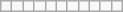<table class=wikitable>
<tr>
<td></td>
<td></td>
<td></td>
<td></td>
<td></td>
<td></td>
<td></td>
<td></td>
<td></td>
<td></td>
<td></td>
</tr>
</table>
